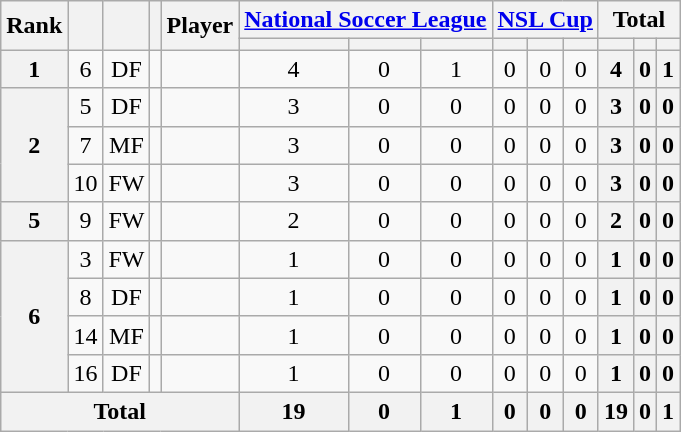<table class="wikitable sortable" style="text-align:center">
<tr>
<th rowspan="2">Rank</th>
<th rowspan="2"></th>
<th rowspan="2"></th>
<th rowspan="2"></th>
<th rowspan="2">Player</th>
<th colspan="3"><a href='#'>National Soccer League</a></th>
<th colspan="3"><a href='#'>NSL Cup</a></th>
<th colspan="3">Total</th>
</tr>
<tr>
<th></th>
<th></th>
<th></th>
<th></th>
<th></th>
<th></th>
<th></th>
<th></th>
<th></th>
</tr>
<tr>
<th>1</th>
<td>6</td>
<td>DF</td>
<td></td>
<td align="left"><br></td>
<td>4</td>
<td>0</td>
<td>1<br></td>
<td>0</td>
<td>0</td>
<td>0<br></td>
<th>4</th>
<th>0</th>
<th>1</th>
</tr>
<tr>
<th rowspan="3">2</th>
<td>5</td>
<td>DF</td>
<td></td>
<td align="left"><br></td>
<td>3</td>
<td>0</td>
<td>0<br></td>
<td>0</td>
<td>0</td>
<td>0<br></td>
<th>3</th>
<th>0</th>
<th>0</th>
</tr>
<tr>
<td>7</td>
<td>MF</td>
<td></td>
<td align="left"><br></td>
<td>3</td>
<td>0</td>
<td>0<br></td>
<td>0</td>
<td>0</td>
<td>0<br></td>
<th>3</th>
<th>0</th>
<th>0</th>
</tr>
<tr>
<td>10</td>
<td>FW</td>
<td></td>
<td align="left"><br></td>
<td>3</td>
<td>0</td>
<td>0<br></td>
<td>0</td>
<td>0</td>
<td>0<br></td>
<th>3</th>
<th>0</th>
<th>0</th>
</tr>
<tr>
<th>5</th>
<td>9</td>
<td>FW</td>
<td></td>
<td align="left"><br></td>
<td>2</td>
<td>0</td>
<td>0<br></td>
<td>0</td>
<td>0</td>
<td>0<br></td>
<th>2</th>
<th>0</th>
<th>0</th>
</tr>
<tr>
<th rowspan="4">6</th>
<td>3</td>
<td>FW</td>
<td></td>
<td align="left"><br></td>
<td>1</td>
<td>0</td>
<td>0<br></td>
<td>0</td>
<td>0</td>
<td>0<br></td>
<th>1</th>
<th>0</th>
<th>0</th>
</tr>
<tr>
<td>8</td>
<td>DF</td>
<td></td>
<td align="left"><br></td>
<td>1</td>
<td>0</td>
<td>0<br></td>
<td>0</td>
<td>0</td>
<td>0<br></td>
<th>1</th>
<th>0</th>
<th>0</th>
</tr>
<tr>
<td>14</td>
<td>MF</td>
<td></td>
<td align="left"><br></td>
<td>1</td>
<td>0</td>
<td>0<br></td>
<td>0</td>
<td>0</td>
<td>0<br></td>
<th>1</th>
<th>0</th>
<th>0</th>
</tr>
<tr>
<td>16</td>
<td>DF</td>
<td></td>
<td align="left"><br></td>
<td>1</td>
<td>0</td>
<td>0<br></td>
<td>0</td>
<td>0</td>
<td>0<br></td>
<th>1</th>
<th>0</th>
<th>0</th>
</tr>
<tr>
<th colspan="5">Total<br></th>
<th>19</th>
<th>0</th>
<th>1<br></th>
<th>0</th>
<th>0</th>
<th>0<br></th>
<th>19</th>
<th>0</th>
<th>1</th>
</tr>
</table>
